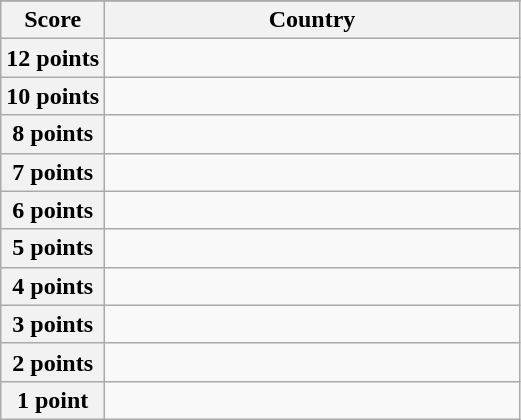<table class="wikitable">
<tr>
</tr>
<tr>
<th scope="col" width="20%">Score</th>
<th scope="col">Country</th>
</tr>
<tr>
<th scope="row">12 points</th>
<td></td>
</tr>
<tr>
<th scope="row">10 points</th>
<td></td>
</tr>
<tr>
<th scope="row">8 points</th>
<td></td>
</tr>
<tr>
<th scope="row">7 points</th>
<td></td>
</tr>
<tr>
<th scope="row">6 points</th>
<td></td>
</tr>
<tr>
<th scope="row">5 points</th>
<td></td>
</tr>
<tr>
<th scope="row">4 points</th>
<td></td>
</tr>
<tr>
<th scope="row">3 points</th>
<td></td>
</tr>
<tr>
<th scope="row">2 points</th>
<td></td>
</tr>
<tr>
<th scope="row">1 point</th>
<td></td>
</tr>
</table>
